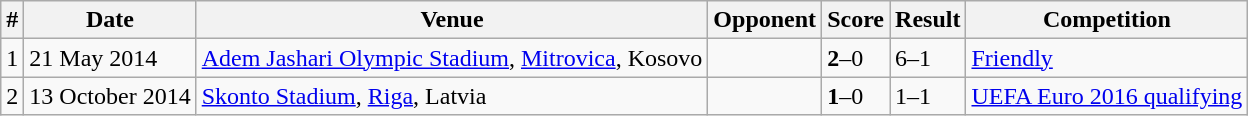<table class="wikitable">
<tr>
<th>#</th>
<th>Date</th>
<th>Venue</th>
<th>Opponent</th>
<th>Score</th>
<th>Result</th>
<th>Competition</th>
</tr>
<tr>
<td>1</td>
<td>21 May 2014</td>
<td><a href='#'>Adem Jashari Olympic Stadium</a>, <a href='#'>Mitrovica</a>, Kosovo</td>
<td></td>
<td><strong>2</strong>–0</td>
<td>6–1</td>
<td><a href='#'>Friendly</a></td>
</tr>
<tr>
<td>2</td>
<td>13 October 2014</td>
<td><a href='#'>Skonto Stadium</a>, <a href='#'>Riga</a>, Latvia</td>
<td></td>
<td><strong>1</strong>–0</td>
<td>1–1</td>
<td><a href='#'>UEFA Euro 2016 qualifying</a></td>
</tr>
</table>
